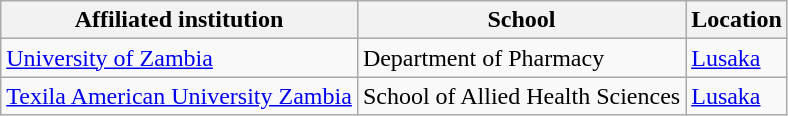<table class="wikitable sortable">
<tr>
<th>Affiliated institution</th>
<th>School</th>
<th>Location</th>
</tr>
<tr>
<td><a href='#'>University of Zambia</a></td>
<td>Department of Pharmacy</td>
<td><a href='#'>Lusaka</a></td>
</tr>
<tr>
<td><a href='#'>Texila American University Zambia</a></td>
<td>School of Allied Health Sciences</td>
<td><a href='#'>Lusaka</a></td>
</tr>
</table>
